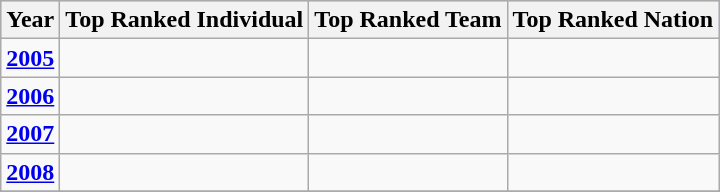<table class="wikitable">
<tr style="background:#ccccff;">
<th>Year</th>
<th>Top Ranked Individual</th>
<th>Top Ranked Team</th>
<th>Top Ranked Nation</th>
</tr>
<tr>
<td><strong><a href='#'>2005</a></strong></td>
<td align=left> <br> </td>
<td align=center><strong></strong></td>
<td align=center><strong></strong></td>
</tr>
<tr>
<td><strong><a href='#'>2006</a></strong></td>
<td align=left> <br> </td>
<td align=center><strong></strong></td>
<td align=center><strong></strong></td>
</tr>
<tr>
<td><strong><a href='#'>2007</a></strong></td>
<td align=left> <br> </td>
<td align=center><strong></strong></td>
<td align=center><strong></strong></td>
</tr>
<tr>
<td><strong><a href='#'>2008</a></strong></td>
<td align=left> <br> </td>
<td align=center><strong></strong></td>
<td align=center><strong></strong></td>
</tr>
<tr>
</tr>
</table>
